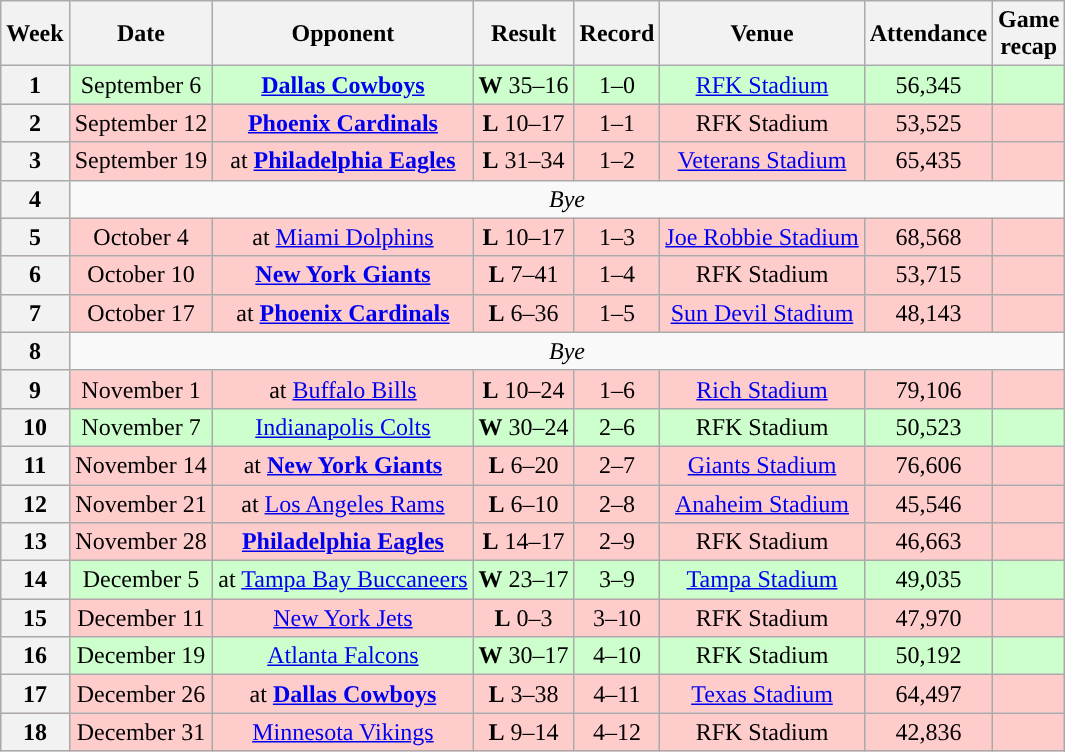<table class="wikitable" style="text-align:center">
<tr>
<th>Week</th>
<th>Date</th>
<th>Opponent</th>
<th>Result</th>
<th>Record</th>
<th>Venue</th>
<th>Attendance</th>
<th>Game<br>recap</th>
</tr>
<tr style="background:#cfc">
<th>1</th>
<td>September 6</td>
<td><strong><a href='#'>Dallas Cowboys</a></strong></td>
<td><strong>W</strong> 35–16</td>
<td>1–0</td>
<td><a href='#'>RFK Stadium</a></td>
<td>56,345</td>
<td></td>
</tr>
<tr style="background:#fcc">
<th>2</th>
<td>September 12</td>
<td><strong><a href='#'>Phoenix Cardinals</a></strong></td>
<td><strong>L</strong> 10–17</td>
<td>1–1</td>
<td>RFK Stadium</td>
<td>53,525</td>
<td></td>
</tr>
<tr style="background:#fcc">
<th>3</th>
<td>September 19</td>
<td>at <strong><a href='#'>Philadelphia Eagles</a></strong></td>
<td><strong>L</strong> 31–34</td>
<td>1–2</td>
<td><a href='#'>Veterans Stadium</a></td>
<td>65,435</td>
<td></td>
</tr>
<tr>
<th>4</th>
<td colspan=7 align="center"><em>Bye</em></td>
</tr>
<tr style="background:#fcc">
<th>5</th>
<td>October 4</td>
<td>at <a href='#'>Miami Dolphins</a></td>
<td><strong>L</strong> 10–17</td>
<td>1–3</td>
<td><a href='#'>Joe Robbie Stadium</a></td>
<td>68,568</td>
<td></td>
</tr>
<tr style="background:#fcc">
<th>6</th>
<td>October 10</td>
<td><strong><a href='#'>New York Giants</a></strong></td>
<td><strong>L</strong> 7–41</td>
<td>1–4</td>
<td>RFK Stadium</td>
<td>53,715</td>
<td></td>
</tr>
<tr style="background:#fcc">
<th>7</th>
<td>October 17</td>
<td>at <strong><a href='#'>Phoenix Cardinals</a></strong></td>
<td><strong>L</strong> 6–36</td>
<td>1–5</td>
<td><a href='#'>Sun Devil Stadium</a></td>
<td>48,143</td>
<td></td>
</tr>
<tr>
<th>8</th>
<td colspan=7 align="center"><em>Bye</em></td>
</tr>
<tr style="background:#fcc">
<th>9</th>
<td>November 1</td>
<td>at <a href='#'>Buffalo Bills</a></td>
<td><strong>L</strong> 10–24</td>
<td>1–6</td>
<td><a href='#'>Rich Stadium</a></td>
<td>79,106</td>
<td></td>
</tr>
<tr style="background:#cfc">
<th>10</th>
<td>November 7</td>
<td><a href='#'>Indianapolis Colts</a></td>
<td><strong>W</strong> 30–24</td>
<td>2–6</td>
<td>RFK Stadium</td>
<td>50,523</td>
<td></td>
</tr>
<tr style="background:#fcc">
<th>11</th>
<td>November 14</td>
<td>at <strong><a href='#'>New York Giants</a></strong></td>
<td><strong>L</strong> 6–20</td>
<td>2–7</td>
<td><a href='#'>Giants Stadium</a></td>
<td>76,606</td>
<td></td>
</tr>
<tr style="background:#fcc">
<th>12</th>
<td>November 21</td>
<td>at <a href='#'>Los Angeles Rams</a></td>
<td><strong>L</strong> 6–10</td>
<td>2–8</td>
<td><a href='#'>Anaheim Stadium</a></td>
<td>45,546</td>
<td></td>
</tr>
<tr style="background:#fcc">
<th>13</th>
<td>November 28</td>
<td><strong><a href='#'>Philadelphia Eagles</a></strong></td>
<td><strong>L</strong> 14–17</td>
<td>2–9</td>
<td>RFK Stadium</td>
<td>46,663</td>
<td></td>
</tr>
<tr style="background:#cfc">
<th>14</th>
<td>December 5</td>
<td>at <a href='#'>Tampa Bay Buccaneers</a></td>
<td><strong>W</strong> 23–17</td>
<td>3–9</td>
<td><a href='#'>Tampa Stadium</a></td>
<td>49,035</td>
<td></td>
</tr>
<tr style="background:#fcc">
<th>15</th>
<td>December 11</td>
<td><a href='#'>New York Jets</a></td>
<td><strong>L</strong> 0–3</td>
<td>3–10</td>
<td>RFK Stadium</td>
<td>47,970</td>
<td></td>
</tr>
<tr style="background:#cfc">
<th>16</th>
<td>December 19</td>
<td><a href='#'>Atlanta Falcons</a></td>
<td><strong>W</strong> 30–17</td>
<td>4–10</td>
<td>RFK Stadium</td>
<td>50,192</td>
<td></td>
</tr>
<tr style="background:#fcc">
<th>17</th>
<td>December 26</td>
<td>at <strong><a href='#'>Dallas Cowboys</a></strong></td>
<td><strong>L</strong> 3–38</td>
<td>4–11</td>
<td><a href='#'>Texas Stadium</a></td>
<td>64,497</td>
<td></td>
</tr>
<tr style="background:#fcc">
<th>18</th>
<td>December 31</td>
<td><a href='#'>Minnesota Vikings</a></td>
<td><strong>L</strong> 9–14</td>
<td>4–12</td>
<td>RFK Stadium</td>
<td>42,836</td>
<td></td>
</tr>
</table>
